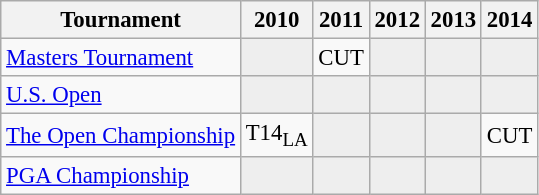<table class="wikitable" style="font-size:95%;text-align:center;">
<tr>
<th>Tournament</th>
<th>2010</th>
<th>2011</th>
<th>2012</th>
<th>2013</th>
<th>2014</th>
</tr>
<tr>
<td align=left><a href='#'>Masters Tournament</a></td>
<td style="background:#eeeeee;"></td>
<td>CUT</td>
<td style="background:#eeeeee;"></td>
<td style="background:#eeeeee;"></td>
<td style="background:#eeeeee;"></td>
</tr>
<tr>
<td align=left><a href='#'>U.S. Open</a></td>
<td style="background:#eeeeee;"></td>
<td style="background:#eeeeee;"></td>
<td style="background:#eeeeee;"></td>
<td style="background:#eeeeee;"></td>
<td style="background:#eeeeee;"></td>
</tr>
<tr>
<td align=left><a href='#'>The Open Championship</a></td>
<td>T14<sub>LA</sub></td>
<td style="background:#eeeeee;"></td>
<td style="background:#eeeeee;"></td>
<td style="background:#eeeeee;"></td>
<td>CUT</td>
</tr>
<tr>
<td align=left><a href='#'>PGA Championship</a></td>
<td style="background:#eeeeee;"></td>
<td style="background:#eeeeee;"></td>
<td style="background:#eeeeee;"></td>
<td style="background:#eeeeee;"></td>
<td style="background:#eeeeee;"></td>
</tr>
</table>
